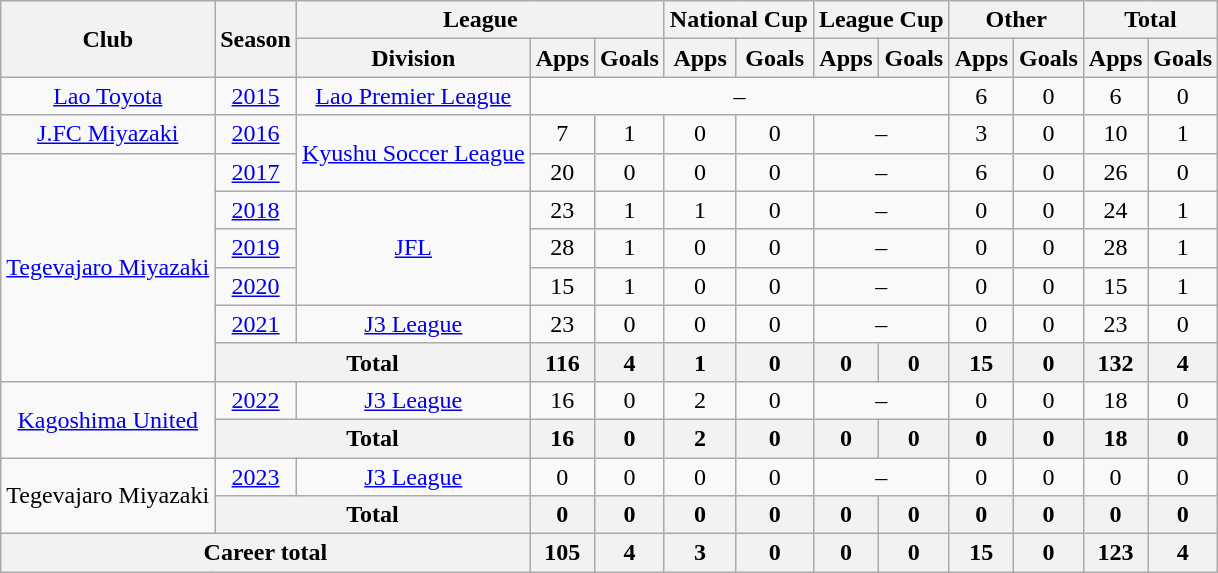<table class="wikitable" style="text-align: center">
<tr>
<th rowspan="2">Club</th>
<th rowspan="2">Season</th>
<th colspan="3">League</th>
<th colspan="2">National Cup</th>
<th colspan="2">League Cup</th>
<th colspan="2">Other</th>
<th colspan="2">Total</th>
</tr>
<tr>
<th>Division</th>
<th>Apps</th>
<th>Goals</th>
<th>Apps</th>
<th>Goals</th>
<th>Apps</th>
<th>Goals</th>
<th>Apps</th>
<th>Goals</th>
<th>Apps</th>
<th>Goals</th>
</tr>
<tr>
<td><a href='#'>Lao Toyota</a></td>
<td><a href='#'>2015</a></td>
<td><a href='#'>Lao Premier League</a></td>
<td colspan="6">–</td>
<td>6</td>
<td>0</td>
<td>6</td>
<td>0</td>
</tr>
<tr>
<td><a href='#'>J.FC Miyazaki</a></td>
<td><a href='#'>2016</a></td>
<td rowspan="2"><a href='#'>Kyushu Soccer League</a></td>
<td>7</td>
<td>1</td>
<td>0</td>
<td>0</td>
<td colspan="2">–</td>
<td>3</td>
<td>0</td>
<td>10</td>
<td>1</td>
</tr>
<tr>
<td rowspan="6"><a href='#'>Tegevajaro Miyazaki</a></td>
<td><a href='#'>2017</a></td>
<td>20</td>
<td>0</td>
<td>0</td>
<td>0</td>
<td colspan="2">–</td>
<td>6</td>
<td>0</td>
<td>26</td>
<td>0</td>
</tr>
<tr>
<td><a href='#'>2018</a></td>
<td rowspan="3"><a href='#'>JFL</a></td>
<td>23</td>
<td>1</td>
<td>1</td>
<td>0</td>
<td colspan="2">–</td>
<td>0</td>
<td>0</td>
<td>24</td>
<td>1</td>
</tr>
<tr>
<td><a href='#'>2019</a></td>
<td>28</td>
<td>1</td>
<td>0</td>
<td>0</td>
<td colspan="2">–</td>
<td>0</td>
<td>0</td>
<td>28</td>
<td>1</td>
</tr>
<tr>
<td><a href='#'>2020</a></td>
<td>15</td>
<td>1</td>
<td>0</td>
<td>0</td>
<td colspan="2">–</td>
<td>0</td>
<td>0</td>
<td>15</td>
<td>1</td>
</tr>
<tr>
<td><a href='#'>2021</a></td>
<td><a href='#'>J3 League</a></td>
<td>23</td>
<td>0</td>
<td>0</td>
<td>0</td>
<td colspan="2">–</td>
<td>0</td>
<td>0</td>
<td>23</td>
<td>0</td>
</tr>
<tr>
<th colspan=2>Total</th>
<th>116</th>
<th>4</th>
<th>1</th>
<th>0</th>
<th>0</th>
<th>0</th>
<th>15</th>
<th>0</th>
<th>132</th>
<th>4</th>
</tr>
<tr>
<td rowspan="2"><a href='#'>Kagoshima United</a></td>
<td><a href='#'>2022</a></td>
<td><a href='#'>J3 League</a></td>
<td>16</td>
<td>0</td>
<td>2</td>
<td>0</td>
<td colspan="2">–</td>
<td>0</td>
<td>0</td>
<td>18</td>
<td>0</td>
</tr>
<tr>
<th colspan=2>Total</th>
<th>16</th>
<th>0</th>
<th>2</th>
<th>0</th>
<th>0</th>
<th>0</th>
<th>0</th>
<th>0</th>
<th>18</th>
<th>0</th>
</tr>
<tr>
<td rowspan="2">Tegevajaro Miyazaki</td>
<td><a href='#'>2023</a></td>
<td><a href='#'>J3 League</a></td>
<td>0</td>
<td>0</td>
<td>0</td>
<td>0</td>
<td colspan="2">–</td>
<td>0</td>
<td>0</td>
<td>0</td>
<td>0</td>
</tr>
<tr>
<th colspan=2>Total</th>
<th>0</th>
<th>0</th>
<th>0</th>
<th>0</th>
<th>0</th>
<th>0</th>
<th>0</th>
<th>0</th>
<th>0</th>
<th>0</th>
</tr>
<tr>
<th colspan=3>Career total</th>
<th>105</th>
<th>4</th>
<th>3</th>
<th>0</th>
<th>0</th>
<th>0</th>
<th>15</th>
<th>0</th>
<th>123</th>
<th>4</th>
</tr>
</table>
